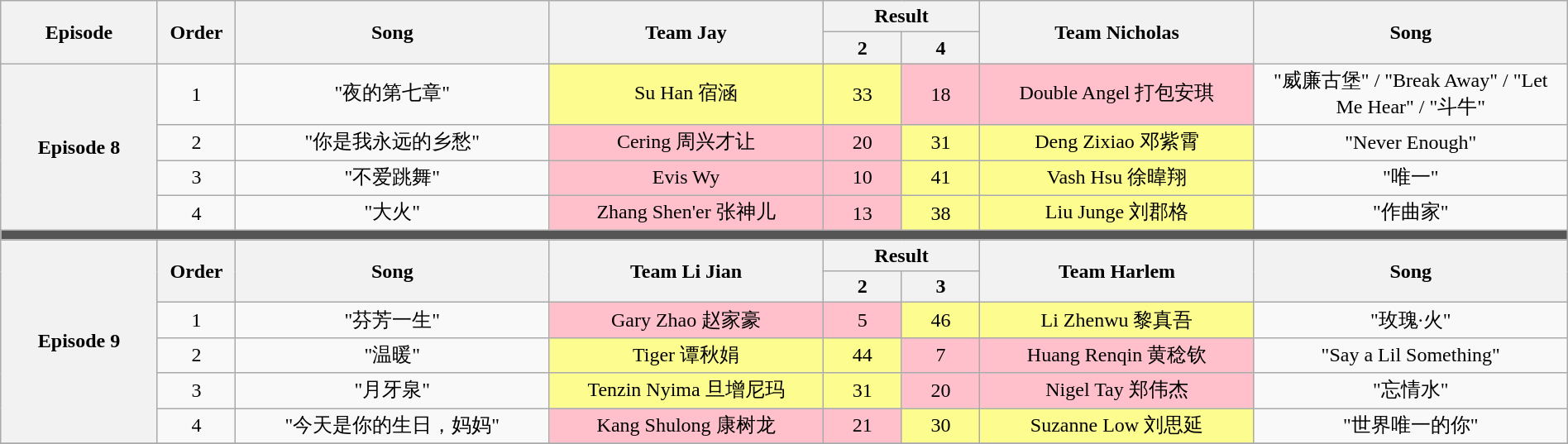<table class="wikitable" style="text-align: center; width:100%;">
<tr>
<th rowspan=2 style="width:10%;">Episode</th>
<th rowspan=2 style="width:5%;">Order</th>
<th rowspan=2 style="width:20%;">Song</th>
<th rowspan=2 style="width:17.5%;">Team Jay</th>
<th colspan=2>Result</th>
<th rowspan=2 style="width:17.5%;">Team Nicholas </th>
<th rowspan=2 style="width:20%;">Song</th>
</tr>
<tr>
<th>2</th>
<th>4</th>
</tr>
<tr>
<th rowspan=4>Episode 8<br><small></small></th>
<td>1</td>
<td>"夜的第七章"</td>
<td style="background:#fdfc8f;">Su Han 宿涵  <strong></strong></td>
<td style="width:5%; background:#fdfc8f;">33</td>
<td style="width:5%; background:pink;">18</td>
<td style="background:pink;">Double Angel 打包安琪 <strong></strong></td>
<td>"威廉古堡" / "Break Away" / "Let Me Hear" / "斗牛"</td>
</tr>
<tr>
<td>2</td>
<td>"你是我永远的乡愁"</td>
<td style="background:pink;">Cering 周兴才让 <strong></strong></td>
<td style="background:pink;">20</td>
<td style="background:#fdfc8f;">31</td>
<td style="background:#fdfc8f;">Deng Zixiao 邓紫霄  <strong></strong></td>
<td>"Never Enough"</td>
</tr>
<tr>
<td>3</td>
<td>"不爱跳舞"</td>
<td style="background:pink;">Evis Wy <strong></strong></td>
<td style="background:pink;">10</td>
<td style="background:#fdfc8f;">41</td>
<td style="background:#fdfc8f;">Vash Hsu 徐暐翔 <strong></strong></td>
<td>"唯一"</td>
</tr>
<tr>
<td>4</td>
<td>"大火"</td>
<td style="background:pink;">Zhang Shen'er 张神儿 <strong></strong></td>
<td style="background:pink;">13</td>
<td style="background:#fdfc8f;">38</td>
<td style="background:#fdfc8f;">Liu Junge 刘郡格 <strong></strong></td>
<td>"作曲家"</td>
</tr>
<tr>
<td colspan="8" style="background:#555;"></td>
</tr>
<tr>
<th rowspan=6>Episode 9<br><small></small></th>
<th rowspan=2>Order</th>
<th rowspan=2>Song</th>
<th rowspan=2>Team Li Jian</th>
<th colspan=2>Result</th>
<th rowspan=2>Team Harlem </th>
<th rowspan=2>Song</th>
</tr>
<tr>
<th>2</th>
<th>3</th>
</tr>
<tr>
<td>1</td>
<td>"芬芳一生"</td>
<td style="background:pink;">Gary Zhao 赵家豪 <strong></strong></td>
<td style="background:pink;">5</td>
<td style="background:#fdfc8f;">46</td>
<td style="background:#fdfc8f;">Li Zhenwu 黎真吾 <strong></strong></td>
<td>"玫瑰·火"</td>
</tr>
<tr>
<td>2</td>
<td>"温暖"</td>
<td style="background:#fdfc8f;">Tiger 谭秋娟 <strong></strong></td>
<td style="background:#fdfc8f;">44</td>
<td style="background:pink;">7</td>
<td style="background:pink;">Huang Renqin 黄稔钦 <strong></strong></td>
<td>"Say a Lil Something"</td>
</tr>
<tr>
<td>3</td>
<td>"月牙泉"</td>
<td style="background:#fdfc8f;">Tenzin Nyima 旦增尼玛 <strong></strong></td>
<td style="background:#fdfc8f;">31</td>
<td style="background:pink;">20</td>
<td style="background:pink;">Nigel Tay 郑伟杰 <strong></strong></td>
<td>"忘情水"</td>
</tr>
<tr>
<td>4</td>
<td>"今天是你的生日，妈妈"</td>
<td style="background:pink;">Kang Shulong 康树龙  <strong></strong></td>
<td style="background:pink;">21</td>
<td style="background:#fdfc8f;">30</td>
<td style="background:#fdfc8f;">Suzanne Low 刘思延  <strong></strong></td>
<td>"世界唯一的你"</td>
</tr>
<tr>
</tr>
</table>
